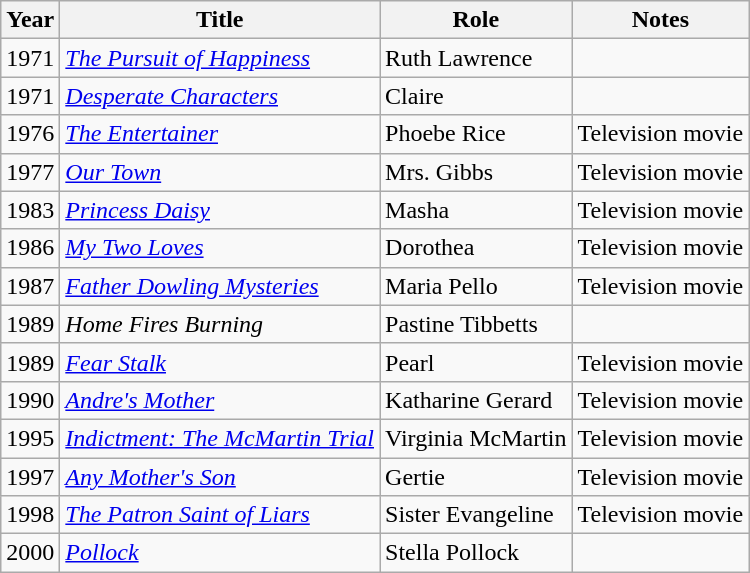<table class="wikitable sortable">
<tr>
<th>Year</th>
<th>Title</th>
<th>Role</th>
<th class="unsortable">Notes</th>
</tr>
<tr>
<td>1971</td>
<td><em><a href='#'>The Pursuit of Happiness</a></em></td>
<td>Ruth Lawrence</td>
<td></td>
</tr>
<tr>
<td>1971</td>
<td><em><a href='#'>Desperate Characters</a></em></td>
<td>Claire</td>
<td></td>
</tr>
<tr>
<td>1976</td>
<td><em><a href='#'>The Entertainer</a></em></td>
<td>Phoebe Rice</td>
<td>Television movie</td>
</tr>
<tr>
<td>1977</td>
<td><em><a href='#'>Our Town</a></em></td>
<td>Mrs. Gibbs</td>
<td>Television movie</td>
</tr>
<tr>
<td>1983</td>
<td><em><a href='#'>Princess Daisy</a></em></td>
<td>Masha</td>
<td>Television movie</td>
</tr>
<tr>
<td>1986</td>
<td><em><a href='#'>My Two Loves</a></em></td>
<td>Dorothea</td>
<td>Television movie</td>
</tr>
<tr>
<td>1987</td>
<td><em><a href='#'>Father Dowling Mysteries</a></em></td>
<td>Maria Pello</td>
<td>Television movie</td>
</tr>
<tr>
<td>1989</td>
<td><em>Home Fires Burning</em></td>
<td>Pastine Tibbetts</td>
<td></td>
</tr>
<tr>
<td>1989</td>
<td><em><a href='#'>Fear Stalk</a></em></td>
<td>Pearl</td>
<td>Television movie</td>
</tr>
<tr>
<td>1990</td>
<td><em><a href='#'>Andre's Mother</a></em></td>
<td>Katharine Gerard</td>
<td>Television movie</td>
</tr>
<tr>
<td>1995</td>
<td><em><a href='#'>Indictment: The McMartin Trial</a></em></td>
<td>Virginia McMartin</td>
<td>Television movie</td>
</tr>
<tr>
<td>1997</td>
<td><em><a href='#'>Any Mother's Son</a></em></td>
<td>Gertie</td>
<td>Television movie</td>
</tr>
<tr>
<td>1998</td>
<td><em><a href='#'>The Patron Saint of Liars</a></em></td>
<td>Sister Evangeline</td>
<td>Television movie</td>
</tr>
<tr>
<td>2000</td>
<td><em><a href='#'>Pollock</a></em></td>
<td>Stella Pollock</td>
<td></td>
</tr>
</table>
